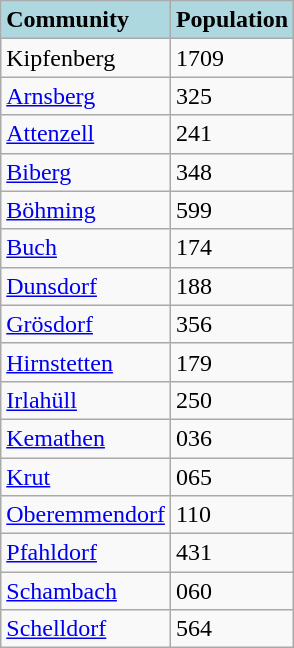<table class="wikitable">
<tr>
<td bgcolor="#add8e"><strong>Community</strong></td>
<td bgcolor="#add8e"><strong>Population</strong></td>
</tr>
<tr>
<td>Kipfenberg</td>
<td>1709</td>
</tr>
<tr>
<td><a href='#'>Arnsberg</a></td>
<td>325</td>
</tr>
<tr>
<td><a href='#'>Attenzell</a></td>
<td>241</td>
</tr>
<tr>
<td><a href='#'>Biberg</a></td>
<td>348</td>
</tr>
<tr>
<td><a href='#'>Böhming</a></td>
<td>599</td>
</tr>
<tr>
<td><a href='#'>Buch</a></td>
<td>174</td>
</tr>
<tr>
<td><a href='#'>Dunsdorf</a></td>
<td>188</td>
</tr>
<tr>
<td><a href='#'>Grösdorf</a></td>
<td>356</td>
</tr>
<tr>
<td><a href='#'>Hirnstetten</a></td>
<td>179</td>
</tr>
<tr>
<td><a href='#'>Irlahüll</a></td>
<td>250</td>
</tr>
<tr>
<td><a href='#'>Kemathen</a></td>
<td>036</td>
</tr>
<tr>
<td><a href='#'>Krut</a></td>
<td>065</td>
</tr>
<tr>
<td><a href='#'>Oberemmendorf</a></td>
<td>110</td>
</tr>
<tr>
<td><a href='#'>Pfahldorf</a></td>
<td>431</td>
</tr>
<tr>
<td><a href='#'>Schambach</a></td>
<td>060</td>
</tr>
<tr>
<td><a href='#'>Schelldorf</a></td>
<td>564</td>
</tr>
</table>
